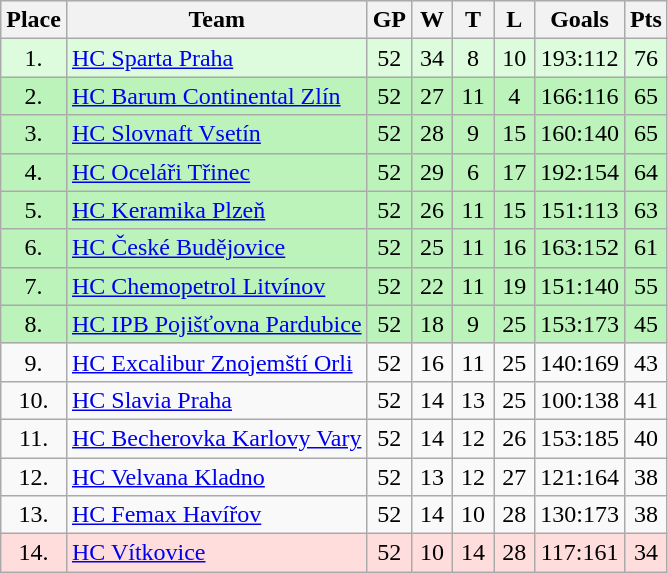<table class="wikitable">
<tr align=center bgcolor=#efefef>
<th width="20">Place</th>
<th>Team</th>
<th width="20">GP</th>
<th width="20">W</th>
<th width="20">T</th>
<th width="20">L</th>
<th width="40">Goals</th>
<th width="20">Pts</th>
</tr>
<tr style="text-align:center;background:#DDFCDD">
<td>1.</td>
<td align="left"><a href='#'>HC Sparta Praha</a></td>
<td>52</td>
<td>34</td>
<td>8</td>
<td>10</td>
<td>193:112</td>
<td>76</td>
</tr>
<tr style="text-align:center;background:#BBF3BB">
<td>2.</td>
<td align="left"><a href='#'>HC Barum Continental Zlín</a></td>
<td>52</td>
<td>27</td>
<td>11</td>
<td>4</td>
<td>166:116</td>
<td>65</td>
</tr>
<tr style="text-align:center;background:#BBF3BB">
<td>3.</td>
<td align="left"><a href='#'>HC Slovnaft Vsetín</a></td>
<td>52</td>
<td>28</td>
<td>9</td>
<td>15</td>
<td>160:140</td>
<td>65</td>
</tr>
<tr style="text-align:center;background:#BBF3BB">
<td>4.</td>
<td align="left"><a href='#'>HC Oceláři Třinec</a></td>
<td>52</td>
<td>29</td>
<td>6</td>
<td>17</td>
<td>192:154</td>
<td>64</td>
</tr>
<tr style="text-align:center;background:#BBF3BB">
<td>5.</td>
<td align="left"><a href='#'>HC Keramika Plzeň</a></td>
<td>52</td>
<td>26</td>
<td>11</td>
<td>15</td>
<td>151:113</td>
<td>63</td>
</tr>
<tr style="text-align:center;background:#BBF3BB">
<td>6.</td>
<td align="left"><a href='#'>HC České Budějovice</a></td>
<td>52</td>
<td>25</td>
<td>11</td>
<td>16</td>
<td>163:152</td>
<td>61</td>
</tr>
<tr style="text-align:center;background:#BBF3BB">
<td>7.</td>
<td align="left"><a href='#'>HC Chemopetrol Litvínov</a></td>
<td>52</td>
<td>22</td>
<td>11</td>
<td>19</td>
<td>151:140</td>
<td>55</td>
</tr>
<tr style="text-align:center;background:#BBF3BB">
<td>8.</td>
<td align="left"><a href='#'>HC IPB Pojišťovna Pardubice</a></td>
<td>52</td>
<td>18</td>
<td>9</td>
<td>25</td>
<td>153:173</td>
<td>45</td>
</tr>
<tr align="center">
<td>9.</td>
<td align="left"><a href='#'>HC Excalibur Znojemští Orli</a></td>
<td>52</td>
<td>16</td>
<td>11</td>
<td>25</td>
<td>140:169</td>
<td>43</td>
</tr>
<tr align="center">
<td>10.</td>
<td align="left"><a href='#'>HC Slavia Praha</a></td>
<td>52</td>
<td>14</td>
<td>13</td>
<td>25</td>
<td>100:138</td>
<td>41</td>
</tr>
<tr align="center">
<td>11.</td>
<td align="left"><a href='#'>HC Becherovka Karlovy Vary</a></td>
<td>52</td>
<td>14</td>
<td>12</td>
<td>26</td>
<td>153:185</td>
<td>40</td>
</tr>
<tr align="center">
<td>12.</td>
<td align="left"><a href='#'>HC Velvana Kladno</a></td>
<td>52</td>
<td>13</td>
<td>12</td>
<td>27</td>
<td>121:164</td>
<td>38</td>
</tr>
<tr align="center">
<td>13.</td>
<td align="left"><a href='#'>HC Femax Havířov</a></td>
<td>52</td>
<td>14</td>
<td>10</td>
<td>28</td>
<td>130:173</td>
<td>38</td>
</tr>
<tr style="text-align:center;background:#FFDDDD">
<td>14.</td>
<td align="left"><a href='#'>HC Vítkovice</a></td>
<td>52</td>
<td>10</td>
<td>14</td>
<td>28</td>
<td>117:161</td>
<td>34</td>
</tr>
</table>
